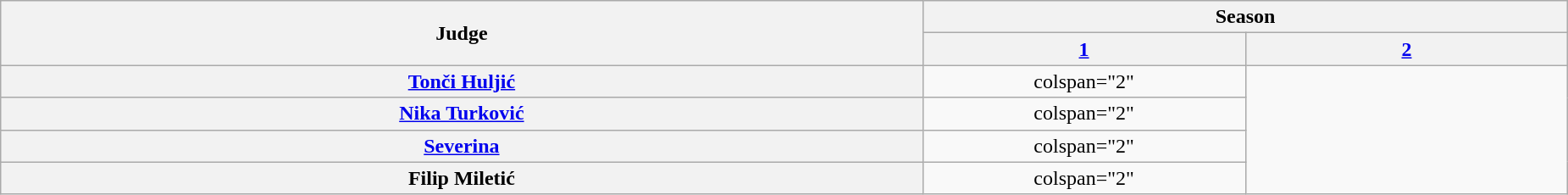<table class="wikitable plainrowheaders" style="text-align:center">
<tr>
<th rowspan="2" style="width:20%;" scope="col">Judge</th>
<th colspan="2">Season</th>
</tr>
<tr>
<th style="width:7%;" scope="colspan"><a href='#'>1</a></th>
<th style="width:7%;" scope="colspan"><a href='#'>2</a></th>
</tr>
<tr>
<th scope="row" style="text-align: center;"><a href='#'>Tonči Huljić</a></th>
<td>colspan="2" </td>
</tr>
<tr>
<th scope="row" style="text-align: center;"><a href='#'>Nika Turković</a></th>
<td>colspan="2" </td>
</tr>
<tr>
<th scope="row" style="text-align: center;"><a href='#'>Severina</a></th>
<td>colspan="2" </td>
</tr>
<tr>
<th scope="row" style="text-align: center;">Filip Miletić</th>
<td>colspan="2" </td>
</tr>
</table>
